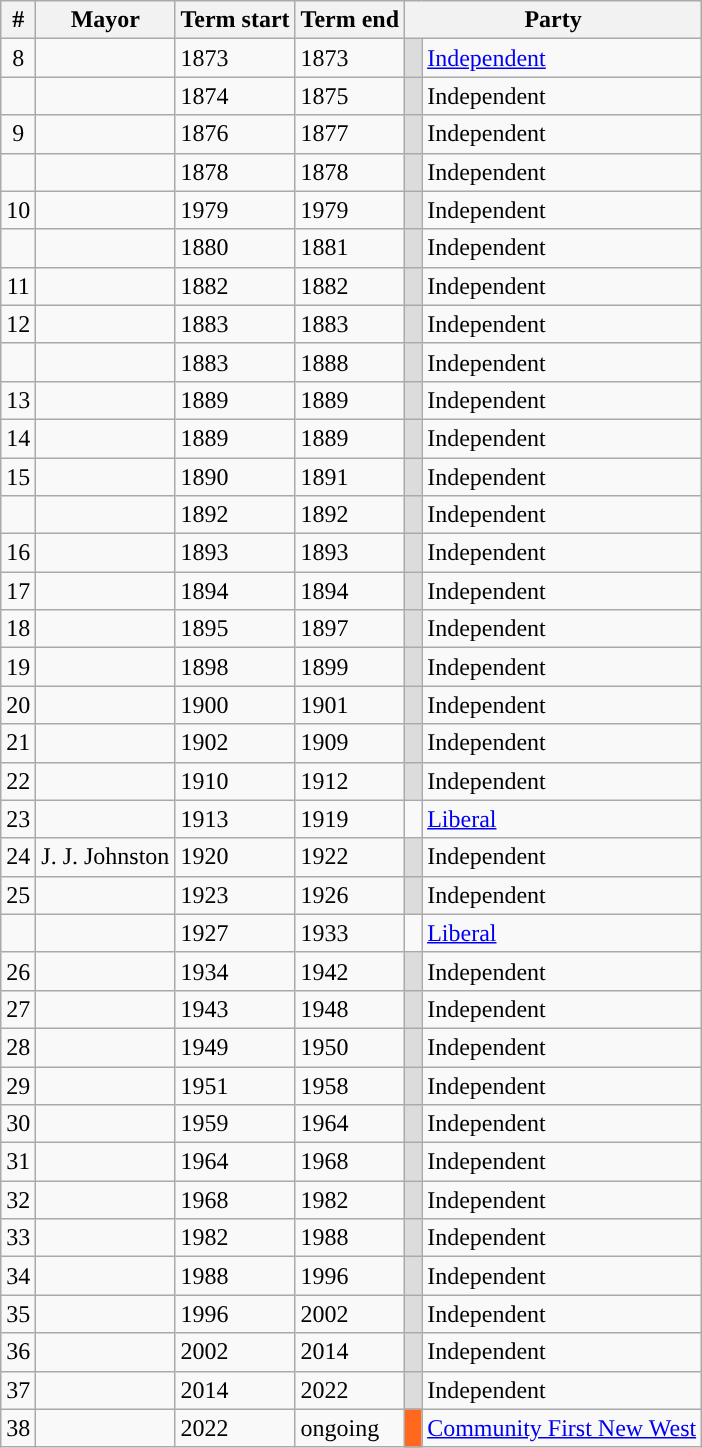<table class="wikitable sortable">
<tr>
<th align=center>#</th>
<th>Mayor</th>
<th>Term start</th>
<th>Term end</th>
<th colspan="2">Party</th>
</tr>
<tr>
<td style="text-align: center;">8</td>
<td></td>
<td>1873</td>
<td>1873</td>
<td style="background:gainsboro;"> </td>
<td><a href='#'>Independent</a></td>
</tr>
<tr>
<td style="text-align: center;"></td>
<td></td>
<td>1874</td>
<td>1875</td>
<td style="background:gainsboro;"> </td>
<td>Independent</td>
</tr>
<tr>
<td style="text-align: center;">9</td>
<td></td>
<td>1876</td>
<td>1877</td>
<td style="background:gainsboro;"> </td>
<td>Independent</td>
</tr>
<tr>
<td style="text-align: center;"></td>
<td></td>
<td>1878</td>
<td>1878</td>
<td style="background:gainsboro;"> </td>
<td>Independent</td>
</tr>
<tr>
<td style="text-align: center;">10</td>
<td></td>
<td>1979</td>
<td>1979</td>
<td style="background:gainsboro;"> </td>
<td>Independent</td>
</tr>
<tr>
<td style="text-align: center;"></td>
<td></td>
<td>1880</td>
<td>1881</td>
<td style="background:gainsboro;"> </td>
<td>Independent</td>
</tr>
<tr>
<td style="text-align: center;">11</td>
<td></td>
<td>1882</td>
<td>1882</td>
<td style="background:gainsboro;"> </td>
<td>Independent</td>
</tr>
<tr>
<td style="text-align: center;">12</td>
<td></td>
<td>1883</td>
<td>1883</td>
<td style="background:gainsboro;"> </td>
<td>Independent</td>
</tr>
<tr>
<td style="text-align: center;"></td>
<td></td>
<td>1883</td>
<td>1888</td>
<td style="background:gainsboro;"> </td>
<td>Independent</td>
</tr>
<tr>
<td style="text-align: center;">13</td>
<td></td>
<td>1889</td>
<td>1889</td>
<td style="background:gainsboro;"> </td>
<td>Independent</td>
</tr>
<tr>
<td style="text-align: center;">14</td>
<td></td>
<td>1889</td>
<td>1889</td>
<td style="background:gainsboro;"> </td>
<td>Independent</td>
</tr>
<tr>
<td style="text-align: center;">15</td>
<td></td>
<td>1890</td>
<td>1891</td>
<td style="background:gainsboro;"> </td>
<td>Independent</td>
</tr>
<tr>
<td style="text-align: center;"></td>
<td></td>
<td>1892</td>
<td>1892</td>
<td style="background:gainsboro;"> </td>
<td>Independent</td>
</tr>
<tr>
<td style="text-align: center;">16</td>
<td></td>
<td>1893</td>
<td>1893</td>
<td style="background:gainsboro;"> </td>
<td>Independent</td>
</tr>
<tr>
<td style="text-align: center;">17</td>
<td></td>
<td>1894</td>
<td>1894</td>
<td style="background:gainsboro;"> </td>
<td>Independent</td>
</tr>
<tr>
<td style="text-align: center;">18</td>
<td></td>
<td>1895</td>
<td>1897</td>
<td style="background:gainsboro;"> </td>
<td>Independent</td>
</tr>
<tr>
<td style="text-align: center;">19</td>
<td></td>
<td>1898</td>
<td>1899</td>
<td style="background:gainsboro;"> </td>
<td>Independent</td>
</tr>
<tr>
<td style="text-align: center;">20</td>
<td></td>
<td>1900</td>
<td>1901</td>
<td style="background:gainsboro;"> </td>
<td>Independent</td>
</tr>
<tr>
<td style="text-align: center;">21</td>
<td></td>
<td>1902</td>
<td>1909</td>
<td style="background:gainsboro;"> </td>
<td>Independent</td>
</tr>
<tr>
<td style="text-align: center;">22</td>
<td></td>
<td>1910</td>
<td>1912</td>
<td style="background:gainsboro;"> </td>
<td>Independent</td>
</tr>
<tr>
<td style="text-align: center;">23</td>
<td></td>
<td>1913</td>
<td>1919</td>
<td style="background:"> </td>
<td><a href='#'>Liberal</a></td>
</tr>
<tr>
<td style="text-align: center;">24</td>
<td>J. J. Johnston</td>
<td>1920</td>
<td>1922</td>
<td style="background:gainsboro;"> </td>
<td>Independent</td>
</tr>
<tr>
<td style="text-align: center;">25</td>
<td></td>
<td>1923</td>
<td>1926</td>
<td style="background:gainsboro;"> </td>
<td>Independent</td>
</tr>
<tr>
<td style="text-align: center;"></td>
<td></td>
<td>1927</td>
<td>1933</td>
<td style="background:"> </td>
<td><a href='#'>Liberal</a></td>
</tr>
<tr>
<td style="text-align: center;">26</td>
<td></td>
<td>1934</td>
<td>1942</td>
<td style="background:gainsboro;"> </td>
<td>Independent</td>
</tr>
<tr>
<td style="text-align: center;">27</td>
<td></td>
<td>1943</td>
<td>1948</td>
<td style="background:gainsboro;"> </td>
<td>Independent</td>
</tr>
<tr>
<td style="text-align: center;">28</td>
<td></td>
<td>1949</td>
<td>1950</td>
<td style="background:gainsboro;"> </td>
<td>Independent</td>
</tr>
<tr>
<td style="text-align: center;">29</td>
<td></td>
<td>1951</td>
<td>1958</td>
<td style="background:gainsboro;"> </td>
<td>Independent</td>
</tr>
<tr>
<td style="text-align: center;">30</td>
<td></td>
<td>1959</td>
<td>1964</td>
<td style="background:gainsboro;"> </td>
<td>Independent</td>
</tr>
<tr>
<td style="text-align: center;">31</td>
<td></td>
<td>1964</td>
<td>1968</td>
<td style="background:gainsboro;"> </td>
<td>Independent</td>
</tr>
<tr>
<td style="text-align: center;">32</td>
<td></td>
<td>1968</td>
<td>1982</td>
<td style="background:gainsboro;"> </td>
<td>Independent</td>
</tr>
<tr>
<td style="text-align: center;">33</td>
<td></td>
<td>1982</td>
<td>1988</td>
<td style="background:gainsboro;"> </td>
<td>Independent</td>
</tr>
<tr>
<td style="text-align: center;">34</td>
<td></td>
<td>1988</td>
<td>1996</td>
<td style="background:gainsboro;"> </td>
<td>Independent</td>
</tr>
<tr>
<td style="text-align: center;">35</td>
<td></td>
<td>1996</td>
<td>2002</td>
<td style="background:gainsboro;"> </td>
<td>Independent</td>
</tr>
<tr>
<td style="text-align: center;">36</td>
<td></td>
<td>2002</td>
<td>2014</td>
<td style="background:gainsboro;"> </td>
<td>Independent</td>
</tr>
<tr>
<td style="text-align: center;">37</td>
<td></td>
<td>2014</td>
<td>2022</td>
<td style="background:gainsboro;"> </td>
<td>Independent</td>
</tr>
<tr>
<td style="text-align: center;">38</td>
<td></td>
<td>2022</td>
<td>ongoing</td>
<td style="background:#ff681d;"> </td>
<td><a href='#'>Community First New West</a></td>
</tr>
</table>
